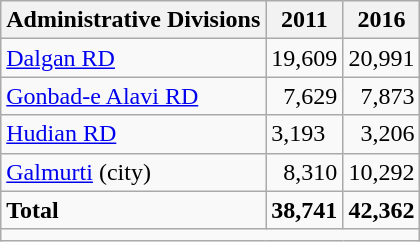<table class="wikitable">
<tr>
<th>Administrative Divisions</th>
<th>2011</th>
<th>2016</th>
</tr>
<tr>
<td><a href='#'>Dalgan RD</a></td>
<td style="text-align: right;">19,609</td>
<td style="text-align: right;">20,991</td>
</tr>
<tr>
<td><a href='#'>Gonbad-e Alavi RD</a></td>
<td style="text-align: right;">7,629</td>
<td style="text-align: right;">7,873</td>
</tr>
<tr>
<td><a href='#'>Hudian RD</a></td>
<td sstyle="text-align: right;">3,193</td>
<td style="text-align: right;">3,206</td>
</tr>
<tr>
<td><a href='#'>Galmurti</a> (city)</td>
<td style="text-align: right;">8,310</td>
<td style="text-align: right;">10,292</td>
</tr>
<tr>
<td><strong>Total</strong></td>
<td style="text-align: right;"><strong>38,741</strong></td>
<td style="text-align: right;"><strong>42,362</strong></td>
</tr>
<tr>
<td colspan=3></td>
</tr>
</table>
